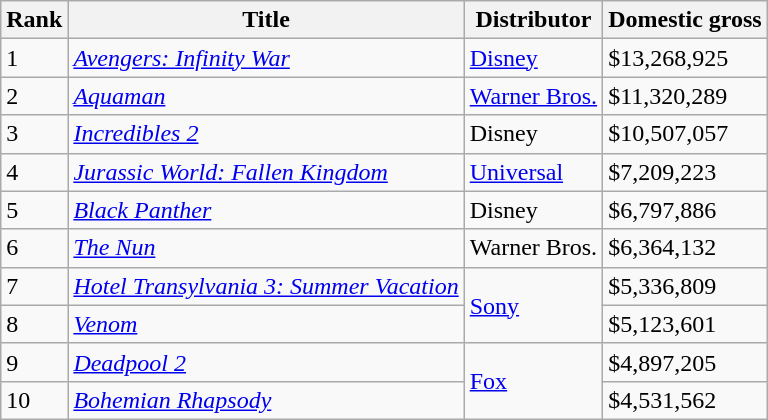<table class="wikitable sortable" style="margin:auto; margin:auto;">
<tr>
<th>Rank</th>
<th>Title</th>
<th>Distributor</th>
<th>Domestic gross</th>
</tr>
<tr>
<td>1</td>
<td><em><a href='#'>Avengers: Infinity War</a></em></td>
<td><a href='#'>Disney</a></td>
<td>$13,268,925</td>
</tr>
<tr>
<td>2</td>
<td><em><a href='#'>Aquaman</a></em></td>
<td><a href='#'>Warner Bros.</a></td>
<td>$11,320,289</td>
</tr>
<tr>
<td>3</td>
<td><em><a href='#'>Incredibles 2</a></em></td>
<td>Disney</td>
<td>$10,507,057</td>
</tr>
<tr>
<td>4</td>
<td><em><a href='#'>Jurassic World: Fallen Kingdom</a></em></td>
<td><a href='#'>Universal</a></td>
<td>$7,209,223</td>
</tr>
<tr>
<td>5</td>
<td><em><a href='#'>Black Panther</a></em></td>
<td>Disney</td>
<td>$6,797,886</td>
</tr>
<tr>
<td>6</td>
<td><em><a href='#'>The Nun</a></em></td>
<td>Warner Bros.</td>
<td>$6,364,132</td>
</tr>
<tr>
<td>7</td>
<td><em><a href='#'>Hotel Transylvania 3: Summer Vacation</a></em></td>
<td rowspan="2"><a href='#'>Sony</a></td>
<td>$5,336,809</td>
</tr>
<tr>
<td>8</td>
<td><em><a href='#'>Venom</a></em></td>
<td>$5,123,601</td>
</tr>
<tr>
<td>9</td>
<td><em><a href='#'>Deadpool 2</a></em></td>
<td rowspan="2"><a href='#'>Fox</a></td>
<td>$4,897,205</td>
</tr>
<tr>
<td>10</td>
<td><em><a href='#'>Bohemian Rhapsody</a></em></td>
<td>$4,531,562</td>
</tr>
</table>
